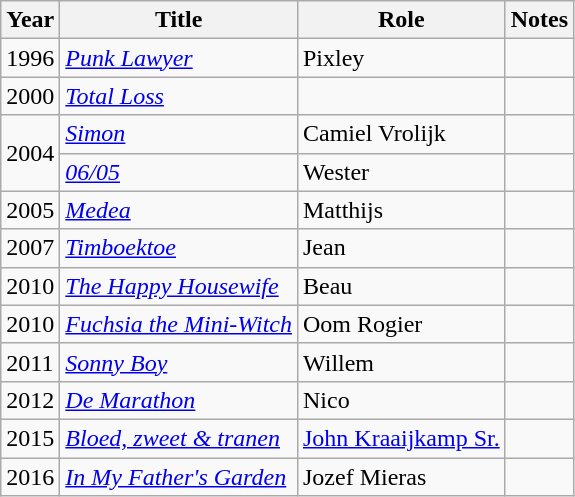<table class="wikitable sortable">
<tr>
<th>Year</th>
<th>Title</th>
<th>Role</th>
<th class="unsortable">Notes</th>
</tr>
<tr>
<td>1996</td>
<td><em><a href='#'>Punk Lawyer</a></em></td>
<td>Pixley</td>
<td></td>
</tr>
<tr>
<td>2000</td>
<td><em><a href='#'>Total Loss</a></em></td>
<td></td>
<td></td>
</tr>
<tr>
<td rowspan=2>2004</td>
<td><em><a href='#'>Simon</a></em></td>
<td>Camiel Vrolijk</td>
<td></td>
</tr>
<tr>
<td><em><a href='#'>06/05</a></em></td>
<td>Wester</td>
<td></td>
</tr>
<tr>
<td>2005</td>
<td><em><a href='#'>Medea</a></em></td>
<td>Matthijs</td>
<td></td>
</tr>
<tr>
<td>2007</td>
<td><em><a href='#'>Timboektoe</a></em></td>
<td>Jean</td>
<td></td>
</tr>
<tr>
<td>2010</td>
<td><em><a href='#'>The Happy Housewife</a></em></td>
<td>Beau</td>
<td></td>
</tr>
<tr>
<td>2010</td>
<td><em><a href='#'>Fuchsia the Mini-Witch</a></em></td>
<td>Oom Rogier</td>
<td></td>
</tr>
<tr>
<td>2011</td>
<td><em><a href='#'>Sonny Boy</a></em></td>
<td>Willem</td>
<td></td>
</tr>
<tr>
<td>2012</td>
<td><em><a href='#'>De Marathon</a></em></td>
<td>Nico</td>
<td></td>
</tr>
<tr>
<td>2015</td>
<td><em><a href='#'>Bloed, zweet & tranen</a></em></td>
<td><a href='#'>John Kraaijkamp Sr.</a></td>
<td></td>
</tr>
<tr>
<td>2016</td>
<td><em><a href='#'>In My Father's Garden</a></em></td>
<td>Jozef Mieras</td>
<td></td>
</tr>
</table>
